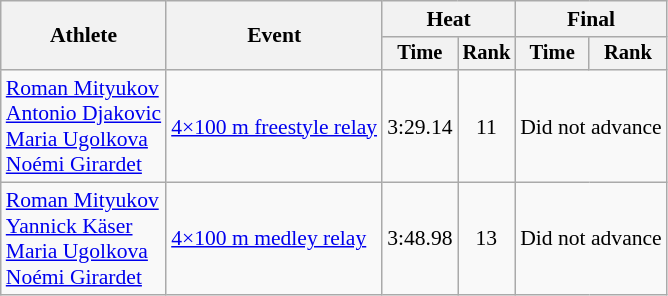<table class="wikitable" style="text-align:center; font-size:90%">
<tr>
<th rowspan=2>Athlete</th>
<th rowspan=2>Event</th>
<th colspan=2>Heat</th>
<th colspan=2>Final</th>
</tr>
<tr style="font-size:95%">
<th>Time</th>
<th>Rank</th>
<th>Time</th>
<th>Rank</th>
</tr>
<tr>
<td align=left><a href='#'>Roman Mityukov</a><br><a href='#'>Antonio Djakovic</a><br><a href='#'>Maria Ugolkova</a><br><a href='#'>Noémi Girardet</a></td>
<td align=left><a href='#'>4×100 m freestyle relay</a></td>
<td>3:29.14</td>
<td>11</td>
<td colspan=2>Did not advance</td>
</tr>
<tr>
<td align=left><a href='#'>Roman Mityukov</a><br><a href='#'>Yannick Käser</a><br><a href='#'>Maria Ugolkova</a><br><a href='#'>Noémi Girardet</a></td>
<td align=left><a href='#'>4×100 m medley relay</a></td>
<td>3:48.98</td>
<td>13</td>
<td colspan=2>Did not advance</td>
</tr>
</table>
